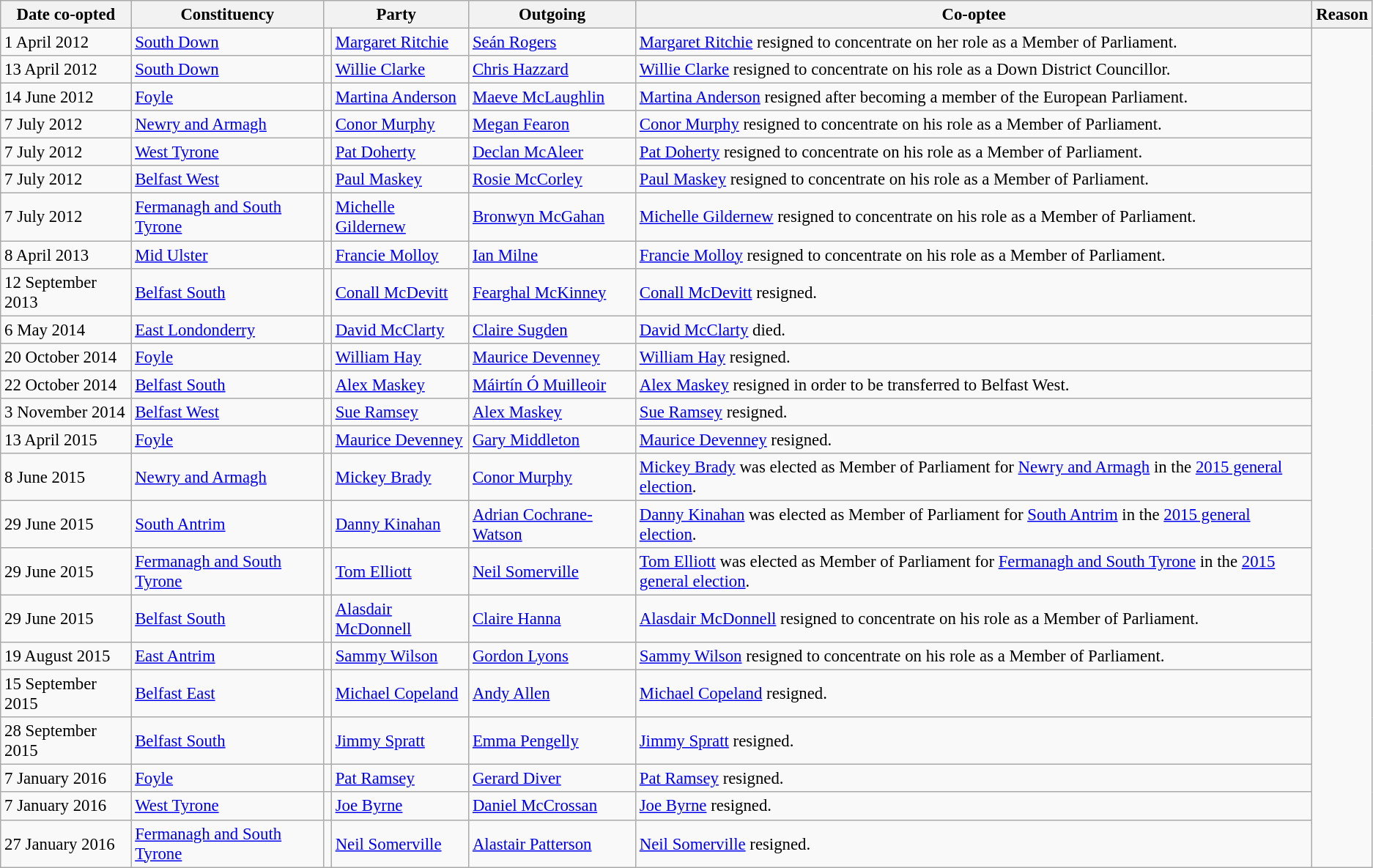<table class="wikitable" style="font-size: 95%;">
<tr>
<th>Date co-opted</th>
<th>Constituency</th>
<th colspan="2">Party</th>
<th>Outgoing</th>
<th>Co-optee</th>
<th>Reason</th>
</tr>
<tr>
<td>1 April 2012</td>
<td><a href='#'>South Down</a></td>
<td></td>
<td><a href='#'>Margaret Ritchie</a></td>
<td><a href='#'>Seán Rogers</a></td>
<td><a href='#'>Margaret Ritchie</a> resigned to concentrate on her role as a Member of Parliament.</td>
</tr>
<tr>
<td>13 April 2012</td>
<td><a href='#'>South Down</a></td>
<td></td>
<td><a href='#'>Willie Clarke</a></td>
<td><a href='#'>Chris Hazzard</a></td>
<td><a href='#'>Willie Clarke</a> resigned to concentrate on his role as a Down District Councillor.</td>
</tr>
<tr>
<td>14 June 2012</td>
<td><a href='#'>Foyle</a></td>
<td></td>
<td><a href='#'>Martina Anderson</a></td>
<td><a href='#'>Maeve McLaughlin</a></td>
<td><a href='#'>Martina Anderson</a> resigned after becoming a member of the European Parliament.</td>
</tr>
<tr>
<td>7 July 2012</td>
<td><a href='#'>Newry and Armagh</a></td>
<td></td>
<td><a href='#'>Conor Murphy</a></td>
<td><a href='#'>Megan Fearon</a></td>
<td><a href='#'>Conor Murphy</a> resigned to concentrate on his role as a Member of Parliament.</td>
</tr>
<tr>
<td>7 July 2012</td>
<td><a href='#'>West Tyrone</a></td>
<td></td>
<td><a href='#'>Pat Doherty</a></td>
<td><a href='#'>Declan McAleer</a></td>
<td><a href='#'>Pat Doherty</a> resigned to concentrate on his role as a Member of Parliament.</td>
</tr>
<tr>
<td>7 July 2012</td>
<td><a href='#'>Belfast West</a></td>
<td></td>
<td><a href='#'>Paul Maskey</a></td>
<td><a href='#'>Rosie McCorley</a></td>
<td><a href='#'>Paul Maskey</a> resigned to concentrate on his role as a Member of Parliament.</td>
</tr>
<tr>
<td>7 July 2012</td>
<td><a href='#'>Fermanagh and South Tyrone</a></td>
<td></td>
<td><a href='#'>Michelle Gildernew</a></td>
<td><a href='#'>Bronwyn McGahan</a></td>
<td><a href='#'>Michelle Gildernew</a> resigned to concentrate on his role as a Member of Parliament.</td>
</tr>
<tr>
<td>8 April 2013</td>
<td><a href='#'>Mid Ulster</a></td>
<td></td>
<td><a href='#'>Francie Molloy</a></td>
<td><a href='#'>Ian Milne</a></td>
<td><a href='#'>Francie Molloy</a> resigned to concentrate on his role as a Member of Parliament.</td>
</tr>
<tr>
<td>12 September 2013</td>
<td><a href='#'>Belfast South</a></td>
<td></td>
<td><a href='#'>Conall McDevitt</a></td>
<td><a href='#'>Fearghal McKinney</a></td>
<td><a href='#'>Conall McDevitt</a> resigned.</td>
</tr>
<tr>
<td>6 May 2014</td>
<td><a href='#'>East Londonderry</a></td>
<td></td>
<td><a href='#'>David McClarty</a></td>
<td><a href='#'>Claire Sugden</a></td>
<td><a href='#'>David McClarty</a> died.</td>
</tr>
<tr>
<td>20 October 2014</td>
<td><a href='#'>Foyle</a></td>
<td></td>
<td><a href='#'>William Hay</a></td>
<td><a href='#'>Maurice Devenney</a></td>
<td><a href='#'>William Hay</a> resigned.</td>
</tr>
<tr>
<td>22 October 2014</td>
<td><a href='#'>Belfast South</a></td>
<td></td>
<td><a href='#'>Alex Maskey</a></td>
<td><a href='#'>Máirtín Ó Muilleoir</a></td>
<td><a href='#'>Alex Maskey</a> resigned in order to be transferred to Belfast West.</td>
</tr>
<tr>
<td>3 November 2014</td>
<td><a href='#'>Belfast West</a></td>
<td></td>
<td><a href='#'>Sue Ramsey</a></td>
<td><a href='#'>Alex Maskey</a></td>
<td><a href='#'>Sue Ramsey</a> resigned.</td>
</tr>
<tr>
<td>13 April 2015</td>
<td><a href='#'>Foyle</a></td>
<td></td>
<td><a href='#'>Maurice Devenney</a></td>
<td><a href='#'>Gary Middleton</a></td>
<td><a href='#'>Maurice Devenney</a> resigned.</td>
</tr>
<tr>
<td>8 June 2015</td>
<td><a href='#'>Newry and Armagh</a></td>
<td></td>
<td><a href='#'>Mickey Brady</a></td>
<td><a href='#'>Conor Murphy</a></td>
<td><a href='#'>Mickey Brady</a> was elected as Member of Parliament for <a href='#'>Newry and Armagh</a> in the <a href='#'>2015 general election</a>.</td>
</tr>
<tr>
<td>29 June 2015</td>
<td><a href='#'>South Antrim</a></td>
<td></td>
<td><a href='#'>Danny Kinahan</a></td>
<td><a href='#'>Adrian Cochrane-Watson</a></td>
<td><a href='#'>Danny Kinahan</a> was elected as Member of Parliament for <a href='#'>South Antrim</a> in the <a href='#'>2015 general election</a>.</td>
</tr>
<tr>
<td>29 June 2015</td>
<td><a href='#'>Fermanagh and South Tyrone</a></td>
<td></td>
<td><a href='#'>Tom Elliott</a></td>
<td><a href='#'>Neil Somerville</a></td>
<td><a href='#'>Tom Elliott</a> was elected as Member of Parliament for <a href='#'>Fermanagh and South Tyrone</a> in the <a href='#'>2015 general election</a>.</td>
</tr>
<tr>
<td>29 June 2015</td>
<td><a href='#'>Belfast South</a></td>
<td></td>
<td><a href='#'>Alasdair McDonnell</a></td>
<td><a href='#'>Claire Hanna</a></td>
<td><a href='#'>Alasdair McDonnell</a> resigned to concentrate on his role as a Member of Parliament.</td>
</tr>
<tr>
<td>19 August 2015</td>
<td><a href='#'>East Antrim</a></td>
<td></td>
<td><a href='#'>Sammy Wilson</a></td>
<td><a href='#'>Gordon Lyons</a></td>
<td><a href='#'>Sammy Wilson</a> resigned to concentrate on his role as a Member of Parliament.</td>
</tr>
<tr>
<td>15 September 2015</td>
<td><a href='#'>Belfast East</a></td>
<td></td>
<td><a href='#'>Michael Copeland</a></td>
<td><a href='#'>Andy Allen</a></td>
<td><a href='#'>Michael Copeland</a> resigned.</td>
</tr>
<tr>
<td>28 September 2015</td>
<td><a href='#'>Belfast South</a></td>
<td></td>
<td><a href='#'>Jimmy Spratt</a></td>
<td><a href='#'>Emma Pengelly</a></td>
<td><a href='#'>Jimmy Spratt</a> resigned.</td>
</tr>
<tr>
<td>7 January 2016</td>
<td><a href='#'>Foyle</a></td>
<td></td>
<td><a href='#'>Pat Ramsey</a></td>
<td><a href='#'>Gerard Diver</a></td>
<td><a href='#'>Pat Ramsey</a> resigned.</td>
</tr>
<tr>
<td>7 January 2016</td>
<td><a href='#'>West Tyrone</a></td>
<td></td>
<td><a href='#'>Joe Byrne</a></td>
<td><a href='#'>Daniel McCrossan</a></td>
<td><a href='#'>Joe Byrne</a> resigned.</td>
</tr>
<tr>
<td>27 January 2016</td>
<td><a href='#'>Fermanagh and South Tyrone</a></td>
<td></td>
<td><a href='#'>Neil Somerville</a></td>
<td><a href='#'>Alastair Patterson</a></td>
<td><a href='#'>Neil Somerville</a> resigned.</td>
</tr>
</table>
